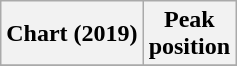<table class="wikitable plainrowheaders sortable">
<tr>
<th>Chart (2019)</th>
<th>Peak<br>position</th>
</tr>
<tr>
</tr>
</table>
